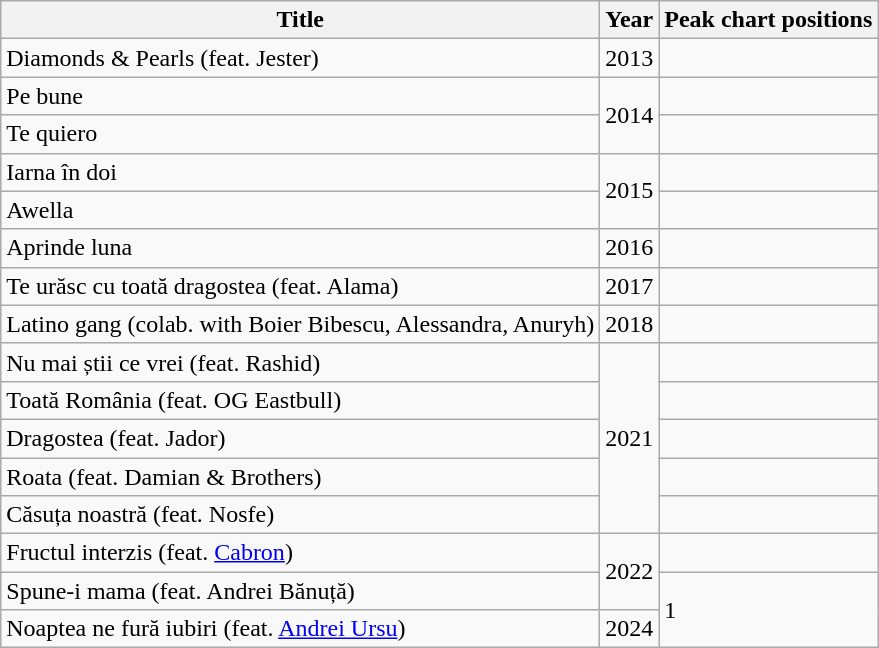<table class="wikitable">
<tr>
<th>Title</th>
<th>Year</th>
<th>Peak chart positions</th>
</tr>
<tr>
<td>Diamonds & Pearls (feat. Jester)</td>
<td>2013</td>
<td></td>
</tr>
<tr>
<td>Pe bune</td>
<td rowspan="2">2014</td>
<td></td>
</tr>
<tr>
<td>Te quiero</td>
<td></td>
</tr>
<tr>
<td>Iarna în doi</td>
<td rowspan="2">2015</td>
<td></td>
</tr>
<tr>
<td>Awella</td>
<td></td>
</tr>
<tr>
<td>Aprinde luna</td>
<td>2016</td>
<td></td>
</tr>
<tr>
<td>Te urăsc cu toată dragostea (feat. Alama)</td>
<td>2017</td>
<td></td>
</tr>
<tr>
<td>Latino gang (colab. with Boier Bibescu, Alessandra, Anuryh)</td>
<td>2018</td>
<td></td>
</tr>
<tr>
<td>Nu mai știi ce vrei (feat. Rashid)</td>
<td rowspan="5">2021</td>
<td></td>
</tr>
<tr>
<td>Toată România (feat. OG Eastbull)</td>
<td></td>
</tr>
<tr>
<td>Dragostea (feat. Jador)</td>
<td></td>
</tr>
<tr>
<td>Roata (feat. Damian & Brothers)</td>
<td></td>
</tr>
<tr>
<td>Căsuța noastră (feat. Nosfe)</td>
<td></td>
</tr>
<tr>
<td>Fructul interzis (feat. <a href='#'>Cabron</a>)</td>
<td rowspan="2">2022</td>
<td></td>
</tr>
<tr>
<td>Spune-i mama (feat. Andrei Bănuță)</td>
<td rowspan="2">1</td>
</tr>
<tr>
<td>Noaptea ne fură iubiri (feat. <a href='#'>Andrei Ursu</a>)</td>
<td>2024</td>
</tr>
</table>
